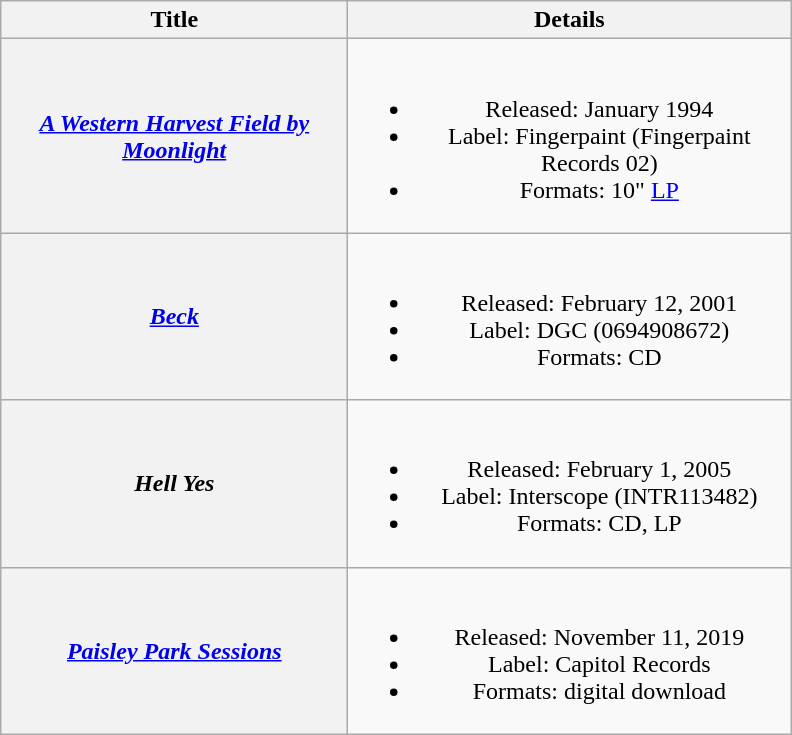<table class="wikitable plainrowheaders" style="text-align:center">
<tr>
<th scope="col" style="width:14em;">Title</th>
<th scope="col" style="width:18em;">Details</th>
</tr>
<tr>
<th scope="row"><em><a href='#'>A Western Harvest Field by Moonlight</a></em></th>
<td><br><ul><li>Released: January 1994</li><li>Label: Fingerpaint <span>(Fingerpaint Records 02)</span></li><li>Formats: 10" <a href='#'>LP</a></li></ul></td>
</tr>
<tr>
<th scope="row"><em><a href='#'>Beck</a></em></th>
<td><br><ul><li>Released: February 12, 2001</li><li>Label: DGC <span>(0694908672)</span></li><li>Formats: CD</li></ul></td>
</tr>
<tr>
<th scope="row"><em>Hell Yes</em></th>
<td><br><ul><li>Released: February 1, 2005</li><li>Label: Interscope <span>(INTR113482)</span></li><li>Formats: CD, LP</li></ul></td>
</tr>
<tr>
<th scope="row"><em><a href='#'>Paisley Park Sessions</a></em></th>
<td><br><ul><li>Released: November 11, 2019</li><li>Label: Capitol Records <span></span></li><li>Formats: digital download</li></ul></td>
</tr>
</table>
